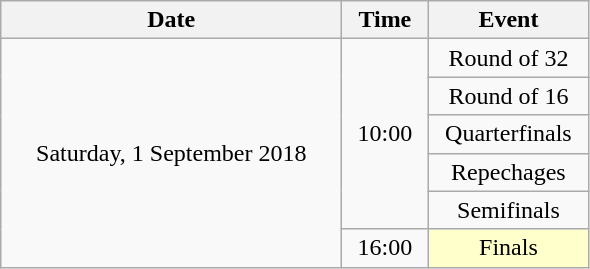<table class = "wikitable" style="text-align:center;">
<tr>
<th width=220>Date</th>
<th width=50>Time</th>
<th width=100>Event</th>
</tr>
<tr>
<td rowspan=6>Saturday, 1 September 2018</td>
<td rowspan=5>10:00</td>
<td>Round of 32</td>
</tr>
<tr>
<td>Round of 16</td>
</tr>
<tr>
<td>Quarterfinals</td>
</tr>
<tr>
<td>Repechages</td>
</tr>
<tr>
<td>Semifinals</td>
</tr>
<tr>
<td>16:00</td>
<td bgcolor=ffffcc>Finals</td>
</tr>
</table>
